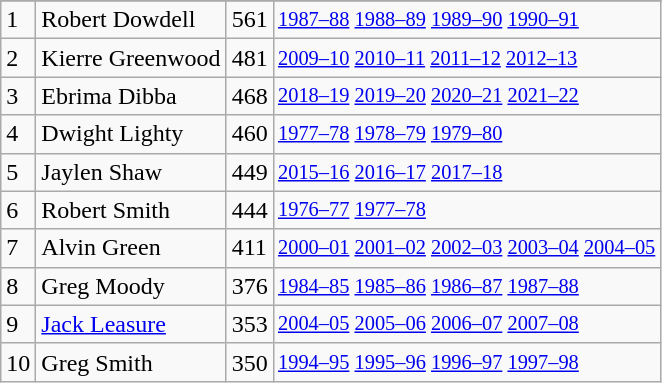<table class="wikitable">
<tr>
</tr>
<tr>
<td>1</td>
<td>Robert Dowdell</td>
<td>561</td>
<td style="font-size:85%;"><a href='#'>1987–88</a> <a href='#'>1988–89</a> <a href='#'>1989–90</a> <a href='#'>1990–91</a></td>
</tr>
<tr>
<td>2</td>
<td>Kierre Greenwood</td>
<td>481</td>
<td style="font-size:85%;"><a href='#'>2009–10</a> <a href='#'>2010–11</a> <a href='#'>2011–12</a> <a href='#'>2012–13</a></td>
</tr>
<tr>
<td>3</td>
<td>Ebrima Dibba</td>
<td>468</td>
<td style="font-size:85%;"><a href='#'>2018–19</a> <a href='#'>2019–20</a> <a href='#'>2020–21</a> <a href='#'>2021–22</a></td>
</tr>
<tr>
<td>4</td>
<td>Dwight Lighty</td>
<td>460</td>
<td style="font-size:85%;"><a href='#'>1977–78</a> <a href='#'>1978–79</a> <a href='#'>1979–80</a></td>
</tr>
<tr>
<td>5</td>
<td>Jaylen Shaw</td>
<td>449</td>
<td style="font-size:85%;"><a href='#'>2015–16</a> <a href='#'>2016–17</a> <a href='#'>2017–18</a></td>
</tr>
<tr>
<td>6</td>
<td>Robert Smith</td>
<td>444</td>
<td style="font-size:85%;"><a href='#'>1976–77</a> <a href='#'>1977–78</a></td>
</tr>
<tr>
<td>7</td>
<td>Alvin Green</td>
<td>411</td>
<td style="font-size:85%;"><a href='#'>2000–01</a> <a href='#'>2001–02</a> <a href='#'>2002–03</a> <a href='#'>2003–04</a> <a href='#'>2004–05</a></td>
</tr>
<tr>
<td>8</td>
<td>Greg Moody</td>
<td>376</td>
<td style="font-size:85%;"><a href='#'>1984–85</a> <a href='#'>1985–86</a> <a href='#'>1986–87</a> <a href='#'>1987–88</a></td>
</tr>
<tr>
<td>9</td>
<td><a href='#'>Jack Leasure</a></td>
<td>353</td>
<td style="font-size:85%;"><a href='#'>2004–05</a> <a href='#'>2005–06</a> <a href='#'>2006–07</a> <a href='#'>2007–08</a></td>
</tr>
<tr>
<td>10</td>
<td>Greg Smith</td>
<td>350</td>
<td style="font-size:85%;"><a href='#'>1994–95</a> <a href='#'>1995–96</a> <a href='#'>1996–97</a> <a href='#'>1997–98</a></td>
</tr>
</table>
